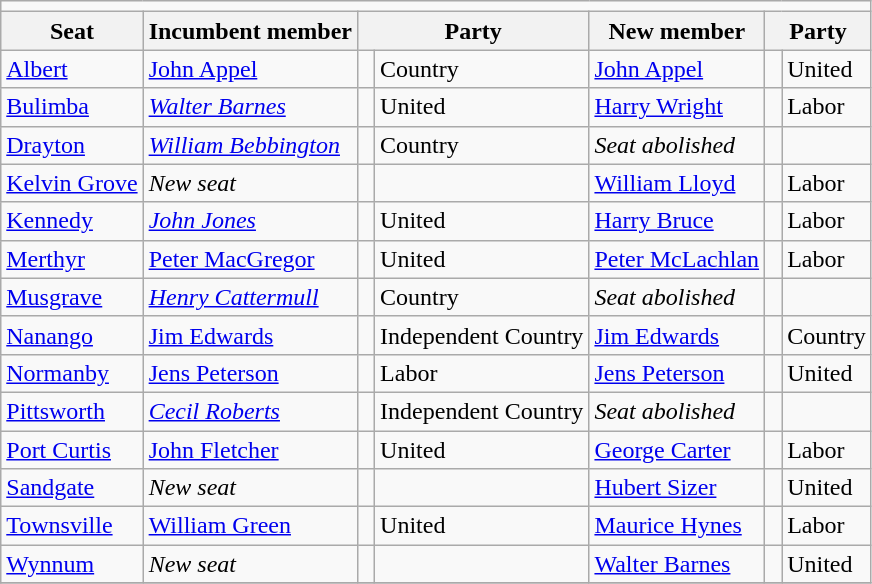<table class="wikitable">
<tr>
<td colspan=7></td>
</tr>
<tr>
<th>Seat</th>
<th>Incumbent member</th>
<th colspan=2>Party</th>
<th>New member</th>
<th colspan=2>Party</th>
</tr>
<tr>
<td><a href='#'>Albert</a></td>
<td><a href='#'>John Appel</a></td>
<td> </td>
<td>Country</td>
<td><a href='#'>John Appel</a></td>
<td> </td>
<td>United</td>
</tr>
<tr>
<td><a href='#'>Bulimba</a></td>
<td><em><a href='#'>Walter Barnes</a></em></td>
<td> </td>
<td>United</td>
<td><a href='#'>Harry Wright</a></td>
<td> </td>
<td>Labor</td>
</tr>
<tr>
<td><a href='#'>Drayton</a></td>
<td><em><a href='#'>William Bebbington</a></em></td>
<td> </td>
<td>Country</td>
<td><em>Seat abolished</em></td>
<td> </td>
<td></td>
</tr>
<tr>
<td><a href='#'>Kelvin Grove</a></td>
<td><em>New seat</em></td>
<td> </td>
<td></td>
<td><a href='#'>William Lloyd</a></td>
<td> </td>
<td>Labor</td>
</tr>
<tr>
<td><a href='#'>Kennedy</a></td>
<td><em><a href='#'>John Jones</a></em></td>
<td> </td>
<td>United</td>
<td><a href='#'>Harry Bruce</a></td>
<td> </td>
<td>Labor</td>
</tr>
<tr>
<td><a href='#'>Merthyr</a></td>
<td><a href='#'>Peter MacGregor</a></td>
<td> </td>
<td>United</td>
<td><a href='#'>Peter McLachlan</a></td>
<td> </td>
<td>Labor</td>
</tr>
<tr>
<td><a href='#'>Musgrave</a></td>
<td><em><a href='#'>Henry Cattermull</a></em></td>
<td> </td>
<td>Country</td>
<td><em>Seat abolished</em></td>
<td> </td>
<td></td>
</tr>
<tr>
<td><a href='#'>Nanango</a></td>
<td><a href='#'>Jim Edwards</a></td>
<td> </td>
<td>Independent Country</td>
<td><a href='#'>Jim Edwards</a></td>
<td> </td>
<td>Country</td>
</tr>
<tr>
<td><a href='#'>Normanby</a></td>
<td><a href='#'>Jens Peterson</a></td>
<td> </td>
<td>Labor</td>
<td><a href='#'>Jens Peterson</a></td>
<td> </td>
<td>United</td>
</tr>
<tr>
<td><a href='#'>Pittsworth</a></td>
<td><em><a href='#'>Cecil Roberts</a></em></td>
<td> </td>
<td>Independent Country</td>
<td><em>Seat abolished</em></td>
<td> </td>
<td></td>
</tr>
<tr>
<td><a href='#'>Port Curtis</a></td>
<td><a href='#'>John Fletcher</a></td>
<td> </td>
<td>United</td>
<td><a href='#'>George Carter</a></td>
<td> </td>
<td>Labor</td>
</tr>
<tr>
<td><a href='#'>Sandgate</a></td>
<td><em>New seat</em></td>
<td> </td>
<td></td>
<td><a href='#'>Hubert Sizer</a></td>
<td> </td>
<td>United</td>
</tr>
<tr>
<td><a href='#'>Townsville</a></td>
<td><a href='#'>William Green</a></td>
<td> </td>
<td>United</td>
<td><a href='#'>Maurice Hynes</a></td>
<td> </td>
<td>Labor</td>
</tr>
<tr>
<td><a href='#'>Wynnum</a></td>
<td><em>New seat</em></td>
<td> </td>
<td></td>
<td><a href='#'>Walter Barnes</a></td>
<td> </td>
<td>United</td>
</tr>
<tr>
</tr>
</table>
